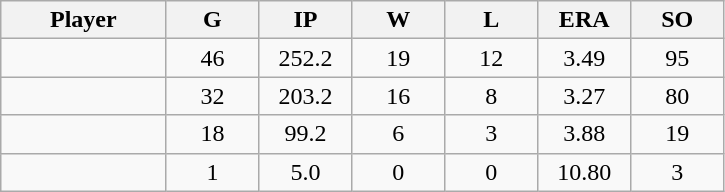<table class="wikitable sortable">
<tr>
<th bgcolor="#DDDDFF" width="16%">Player</th>
<th bgcolor="#DDDDFF" width="9%">G</th>
<th bgcolor="#DDDDFF" width="9%">IP</th>
<th bgcolor="#DDDDFF" width="9%">W</th>
<th bgcolor="#DDDDFF" width="9%">L</th>
<th bgcolor="#DDDDFF" width="9%">ERA</th>
<th bgcolor="#DDDDFF" width="9%">SO</th>
</tr>
<tr align="center">
<td></td>
<td>46</td>
<td>252.2</td>
<td>19</td>
<td>12</td>
<td>3.49</td>
<td>95</td>
</tr>
<tr align="center">
<td></td>
<td>32</td>
<td>203.2</td>
<td>16</td>
<td>8</td>
<td>3.27</td>
<td>80</td>
</tr>
<tr align="center">
<td></td>
<td>18</td>
<td>99.2</td>
<td>6</td>
<td>3</td>
<td>3.88</td>
<td>19</td>
</tr>
<tr align="center">
<td></td>
<td>1</td>
<td>5.0</td>
<td>0</td>
<td>0</td>
<td>10.80</td>
<td>3</td>
</tr>
</table>
